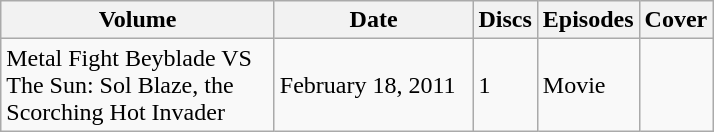<table class="wikitable">
<tr>
<th style="width:175px">Volume</th>
<th style="width:125px">Date</th>
<th>Discs</th>
<th>Episodes</th>
<th>Cover</th>
</tr>
<tr>
<td>Metal Fight Beyblade VS The Sun: Sol Blaze, the Scorching Hot Invader</td>
<td>February 18, 2011</td>
<td>1</td>
<td>Movie</td>
</tr>
</table>
